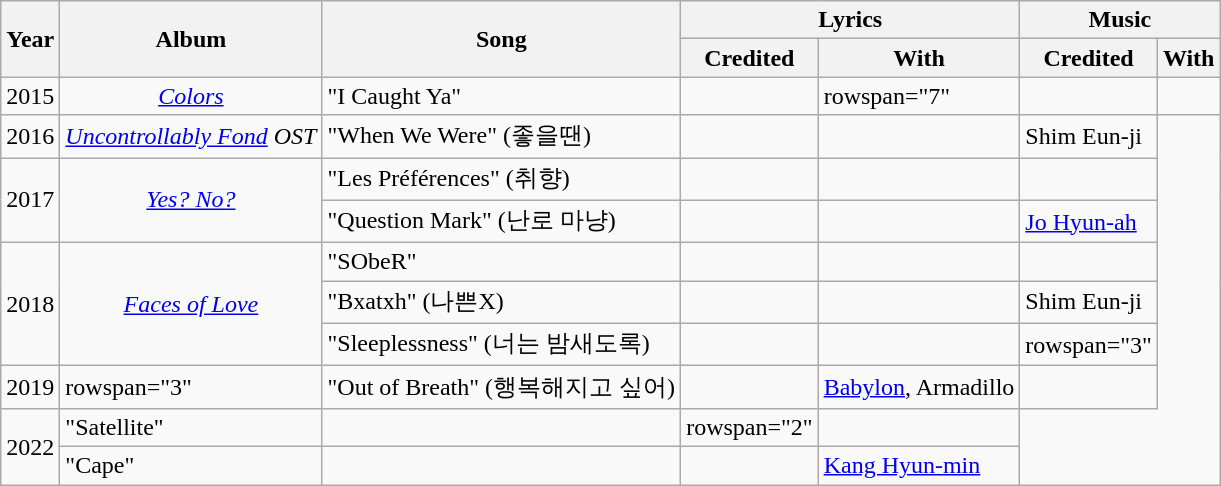<table class="wikitable">
<tr>
<th rowspan="2">Year</th>
<th rowspan="2">Album</th>
<th rowspan="2">Song</th>
<th colspan="2">Lyrics</th>
<th colspan="2">Music</th>
</tr>
<tr>
<th>Credited</th>
<th>With</th>
<th>Credited</th>
<th>With</th>
</tr>
<tr>
<td>2015</td>
<td style="text-align:center;"><a href='#'><em>Colors</em></a></td>
<td>"I Caught Ya"</td>
<td></td>
<td>rowspan="7" </td>
<td></td>
<td></td>
</tr>
<tr>
<td>2016</td>
<td style="text-align:center;"><em><a href='#'>Uncontrollably Fond</a> OST</em></td>
<td>"When We Were" (좋을땐)</td>
<td></td>
<td></td>
<td>Shim Eun-ji</td>
</tr>
<tr>
<td rowspan="2">2017</td>
<td rowspan="2" style="text-align:center;"><em><a href='#'>Yes? No?</a></em></td>
<td>"Les Préférences" (취향)</td>
<td></td>
<td></td>
<td></td>
</tr>
<tr>
<td>"Question Mark" (난로 마냥)</td>
<td></td>
<td></td>
<td><a href='#'>Jo Hyun-ah</a></td>
</tr>
<tr>
<td rowspan="3">2018</td>
<td rowspan="3" style="text-align:center;"><em><a href='#'>Faces of Love</a></em></td>
<td>"SObeR"</td>
<td></td>
<td></td>
<td></td>
</tr>
<tr>
<td>"Bxatxh" (나쁜X)</td>
<td></td>
<td></td>
<td>Shim Eun-ji</td>
</tr>
<tr>
<td>"Sleeplessness" (너는 밤새도록)</td>
<td></td>
<td></td>
<td>rowspan="3" </td>
</tr>
<tr>
<td rowspan="1">2019</td>
<td>rowspan="3" </td>
<td>"Out of Breath" (행복해지고 싶어)</td>
<td></td>
<td><a href='#'> Babylon</a>, Armadillo</td>
<td></td>
</tr>
<tr>
<td rowspan="2">2022</td>
<td>"Satellite"</td>
<td></td>
<td>rowspan="2" </td>
<td></td>
</tr>
<tr>
<td>"Cape"</td>
<td></td>
<td></td>
<td><a href='#'>Kang Hyun-min</a></td>
</tr>
</table>
